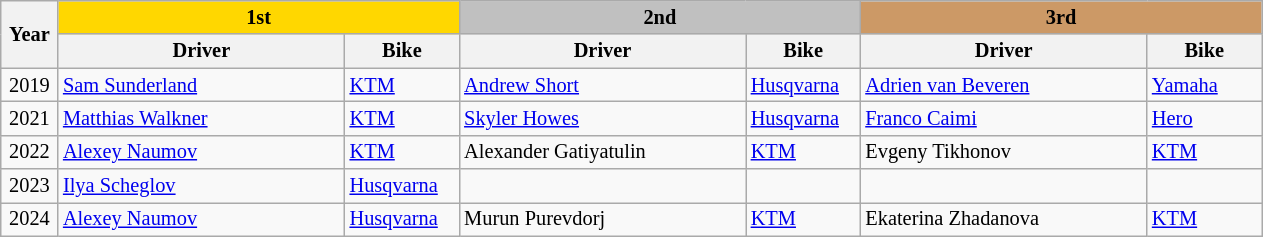<table class="wikitable" style="font-size:85%; text-align:left;">
<tr>
<th rowspan=2 width=4%>Year</th>
<th colspan=2 style="width:32%; background:gold">1st</th>
<th colspan=2 style="width:32%; background:silver">2nd</th>
<th colspan=2 style="width:32%; background:#cc9966">3rd</th>
</tr>
<tr>
<th width=20%>Driver</th>
<th width=8%>Bike</th>
<th width=20%>Driver</th>
<th width=8%>Bike</th>
<th width=20%>Driver</th>
<th width=8%>Bike</th>
</tr>
<tr>
<td align=center>2019</td>
<td>  <a href='#'>Sam Sunderland</a></td>
<td><a href='#'>KTM</a></td>
<td>  <a href='#'>Andrew Short</a></td>
<td><a href='#'>Husqvarna</a></td>
<td>  <a href='#'>Adrien van Beveren</a></td>
<td><a href='#'>Yamaha</a></td>
</tr>
<tr>
<td align=center>2021</td>
<td> <a href='#'>Matthias Walkner</a></td>
<td><a href='#'>KTM</a></td>
<td>  <a href='#'>Skyler Howes</a></td>
<td><a href='#'>Husqvarna</a></td>
<td> <a href='#'>Franco Caimi</a></td>
<td><a href='#'>Hero</a></td>
</tr>
<tr>
<td align=center>2022</td>
<td> <a href='#'>Alexey Naumov</a></td>
<td><a href='#'>KTM</a></td>
<td> Alexander Gatiyatulin</td>
<td><a href='#'>KTM</a></td>
<td> Evgeny Tikhonov</td>
<td><a href='#'>KTM</a></td>
</tr>
<tr>
<td align=center>2023</td>
<td> <a href='#'>Ilya Scheglov</a></td>
<td><a href='#'>Husqvarna</a></td>
<td></td>
<td></td>
<td></td>
<td></td>
</tr>
<tr>
<td align=center>2024</td>
<td> <a href='#'>Alexey Naumov</a></td>
<td><a href='#'>Husqvarna</a></td>
<td> Murun Purevdorj</td>
<td><a href='#'>KTM</a></td>
<td> Ekaterina Zhadanova</td>
<td><a href='#'>KTM</a></td>
</tr>
</table>
